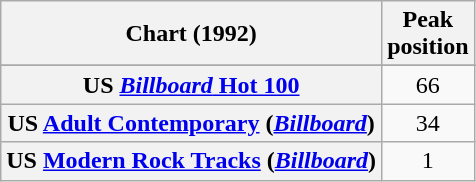<table class="wikitable sortable plainrowheaders" style="text-align:center">
<tr>
<th>Chart (1992)</th>
<th>Peak<br>position</th>
</tr>
<tr>
</tr>
<tr>
</tr>
<tr>
</tr>
<tr>
<th scope="row">US <a href='#'><em>Billboard</em> Hot 100</a></th>
<td>66</td>
</tr>
<tr>
<th scope="row">US <a href='#'>Adult Contemporary</a> (<em><a href='#'>Billboard</a></em>)</th>
<td>34</td>
</tr>
<tr>
<th scope="row">US <a href='#'>Modern Rock Tracks</a> (<em><a href='#'>Billboard</a></em>)</th>
<td>1</td>
</tr>
</table>
